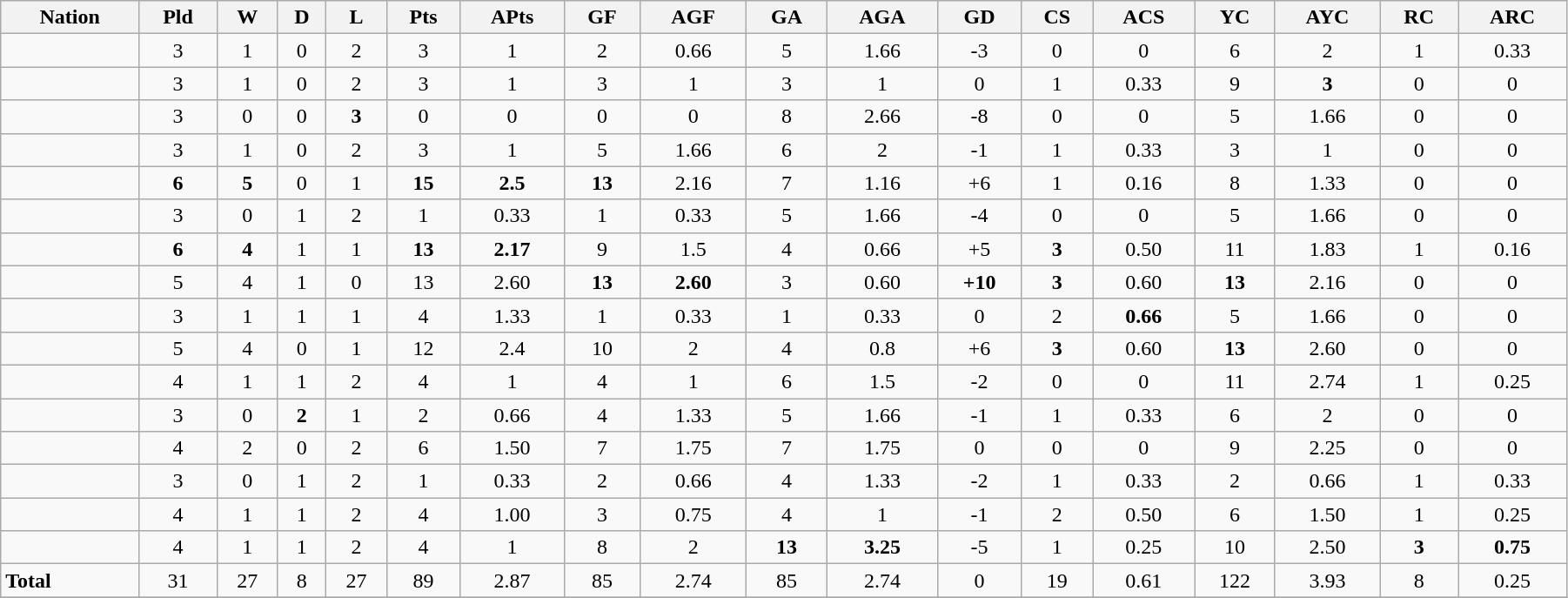<table class="wikitable sortable" style="text-align:center; width:95%">
<tr>
<th>Nation</th>
<th>Pld</th>
<th>W</th>
<th>D</th>
<th>L</th>
<th>Pts</th>
<th>APts</th>
<th>GF</th>
<th>AGF</th>
<th>GA</th>
<th>AGA</th>
<th>GD</th>
<th>CS</th>
<th>ACS</th>
<th>YC</th>
<th>AYC</th>
<th>RC</th>
<th>ARC</th>
</tr>
<tr>
<td align="left"><em></em></td>
<td>3</td>
<td>1</td>
<td>0</td>
<td>2</td>
<td>3</td>
<td>1</td>
<td>2</td>
<td>0.66</td>
<td>5</td>
<td>1.66</td>
<td>-3</td>
<td>0</td>
<td>0</td>
<td>6</td>
<td>2</td>
<td>1</td>
<td>0.33</td>
</tr>
<tr>
<td align="left"></td>
<td>3</td>
<td>1</td>
<td>0</td>
<td>2</td>
<td>3</td>
<td>1</td>
<td>3</td>
<td>1</td>
<td>3</td>
<td>1</td>
<td>0</td>
<td>1</td>
<td>0.33</td>
<td>9</td>
<td><strong>3</strong></td>
<td>0</td>
<td>0</td>
</tr>
<tr>
<td align="left"></td>
<td>3</td>
<td>0</td>
<td>0</td>
<td><strong>3</strong></td>
<td>0</td>
<td>0</td>
<td>0</td>
<td>0</td>
<td>8</td>
<td>2.66</td>
<td>-8</td>
<td>0</td>
<td>0</td>
<td>5</td>
<td>1.66</td>
<td>0</td>
<td>0</td>
</tr>
<tr>
<td align="left"></td>
<td>3</td>
<td>1</td>
<td>0</td>
<td>2</td>
<td>3</td>
<td>1</td>
<td>5</td>
<td>1.66</td>
<td>6</td>
<td>2</td>
<td>-1</td>
<td>1</td>
<td>0.33</td>
<td>3</td>
<td>1</td>
<td>0</td>
<td>0</td>
</tr>
<tr>
<td align="left"></td>
<td><strong>6</strong></td>
<td><strong>5</strong></td>
<td>0</td>
<td>1</td>
<td><strong>15</strong></td>
<td><strong>2.5</strong></td>
<td><strong>13</strong></td>
<td>2.16</td>
<td>7</td>
<td>1.16</td>
<td>+6</td>
<td>1</td>
<td>0.16</td>
<td>8</td>
<td>1.33</td>
<td>0</td>
<td>0</td>
</tr>
<tr>
<td align="left"></td>
<td>3</td>
<td>0</td>
<td>1</td>
<td>2</td>
<td>1</td>
<td>0.33</td>
<td>1</td>
<td>0.33</td>
<td>5</td>
<td>1.66</td>
<td>-4</td>
<td>0</td>
<td>0</td>
<td>5</td>
<td>1.66</td>
<td>0</td>
<td>0</td>
</tr>
<tr>
<td align="left"></td>
<td><strong>6</strong></td>
<td><strong>4</strong></td>
<td>1</td>
<td>1</td>
<td><strong>13</strong></td>
<td><strong>2.17</strong></td>
<td>9</td>
<td>1.5</td>
<td>4</td>
<td>0.66</td>
<td>+5</td>
<td><strong>3</strong></td>
<td>0.50</td>
<td>11</td>
<td>1.83</td>
<td>1</td>
<td>0.16</td>
</tr>
<tr>
<td align="left"><em></em></td>
<td>5</td>
<td>4</td>
<td>1</td>
<td>0</td>
<td>13</td>
<td>2.60</td>
<td><strong>13</strong></td>
<td><strong>2.60</strong></td>
<td>3</td>
<td>0.60</td>
<td><strong>+10</strong></td>
<td><strong>3</strong></td>
<td>0.60</td>
<td><strong>13</strong></td>
<td>2.16</td>
<td>0</td>
<td>0</td>
</tr>
<tr>
<td align="left"></td>
<td>3</td>
<td>1</td>
<td>1</td>
<td>1</td>
<td>4</td>
<td>1.33</td>
<td>1</td>
<td>0.33</td>
<td>1</td>
<td>0.33</td>
<td>0</td>
<td>2</td>
<td><strong>0.66</strong></td>
<td>5</td>
<td>1.66</td>
<td>0</td>
<td>0</td>
</tr>
<tr>
<td align="left"></td>
<td>5</td>
<td>4</td>
<td>0</td>
<td>1</td>
<td>12</td>
<td>2.4</td>
<td>10</td>
<td>2</td>
<td>4</td>
<td>0.8</td>
<td>+6</td>
<td><strong>3</strong></td>
<td>0.60</td>
<td><strong>13</strong></td>
<td>2.60</td>
<td>0</td>
<td>0</td>
</tr>
<tr>
<td align="left"></td>
<td>4</td>
<td>1</td>
<td>1</td>
<td>2</td>
<td>4</td>
<td>1</td>
<td>4</td>
<td>1</td>
<td>6</td>
<td>1.5</td>
<td>-2</td>
<td>0</td>
<td>0</td>
<td>11</td>
<td>2.74</td>
<td>1</td>
<td>0.25</td>
</tr>
<tr>
<td align="left"></td>
<td>3</td>
<td>0</td>
<td><strong>2</strong></td>
<td>1</td>
<td>2</td>
<td>0.66</td>
<td>4</td>
<td>1.33</td>
<td>5</td>
<td>1.66</td>
<td>-1</td>
<td>1</td>
<td>0.33</td>
<td>6</td>
<td>2</td>
<td>0</td>
<td>0</td>
</tr>
<tr>
<td align="left"></td>
<td>4</td>
<td>2</td>
<td>0</td>
<td>2</td>
<td>6</td>
<td>1.50</td>
<td>7</td>
<td>1.75</td>
<td>7</td>
<td>1.75</td>
<td>0</td>
<td>0</td>
<td>0</td>
<td>9</td>
<td>2.25</td>
<td>0</td>
<td>0</td>
</tr>
<tr>
<td align="left"></td>
<td>3</td>
<td>0</td>
<td>1</td>
<td>2</td>
<td>1</td>
<td>0.33</td>
<td>2</td>
<td>0.66</td>
<td>4</td>
<td>1.33</td>
<td>-2</td>
<td>1</td>
<td>0.33</td>
<td>2</td>
<td>0.66</td>
<td>1</td>
<td>0.33</td>
</tr>
<tr>
<td align="left"></td>
<td>4</td>
<td>1</td>
<td>1</td>
<td>2</td>
<td>4</td>
<td>1.00</td>
<td>3</td>
<td>0.75</td>
<td>4</td>
<td>1</td>
<td>-1</td>
<td>2</td>
<td>0.50</td>
<td>6</td>
<td>1.50</td>
<td>1</td>
<td>0.25</td>
</tr>
<tr>
<td align="left"></td>
<td>4</td>
<td>1</td>
<td>1</td>
<td>2</td>
<td>4</td>
<td>1</td>
<td>8</td>
<td>2</td>
<td><strong>13</strong></td>
<td><strong>3.25</strong></td>
<td>-5</td>
<td>1</td>
<td>0.25</td>
<td>10</td>
<td>2.50</td>
<td><strong>3</strong></td>
<td><strong>0.75</strong></td>
</tr>
<tr>
<td align="left"><strong>Total</strong></td>
<td>31</td>
<td>27</td>
<td>8</td>
<td>27</td>
<td>89</td>
<td>2.87</td>
<td>85</td>
<td>2.74</td>
<td>85</td>
<td>2.74</td>
<td>0</td>
<td>19</td>
<td>0.61</td>
<td>122</td>
<td>3.93</td>
<td>8</td>
<td>0.25</td>
</tr>
<tr>
</tr>
</table>
